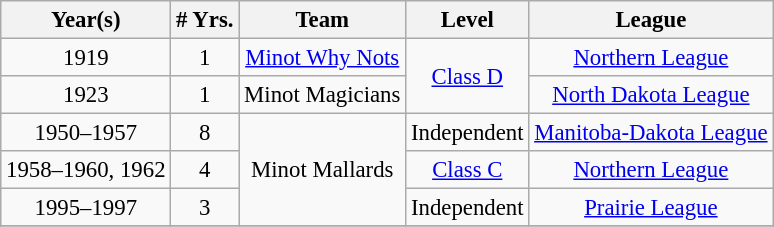<table class="wikitable" style="text-align:center; font-size: 95%;">
<tr>
<th>Year(s)</th>
<th># Yrs.</th>
<th>Team</th>
<th>Level</th>
<th>League</th>
</tr>
<tr>
<td>1919</td>
<td>1</td>
<td><a href='#'>Minot Why Nots</a></td>
<td rowspan=2><a href='#'>Class D</a></td>
<td><a href='#'>Northern League</a></td>
</tr>
<tr>
<td>1923</td>
<td>1</td>
<td>Minot Magicians</td>
<td rowspan=1><a href='#'>North Dakota League</a></td>
</tr>
<tr>
<td>1950–1957</td>
<td>8</td>
<td rowspan=3>Minot Mallards</td>
<td>Independent</td>
<td><a href='#'>Manitoba-Dakota League</a></td>
</tr>
<tr>
<td>1958–1960, 1962</td>
<td>4</td>
<td><a href='#'>Class C</a></td>
<td><a href='#'>Northern League</a></td>
</tr>
<tr>
<td>1995–1997</td>
<td>3</td>
<td>Independent</td>
<td><a href='#'>Prairie League</a></td>
</tr>
<tr>
</tr>
</table>
